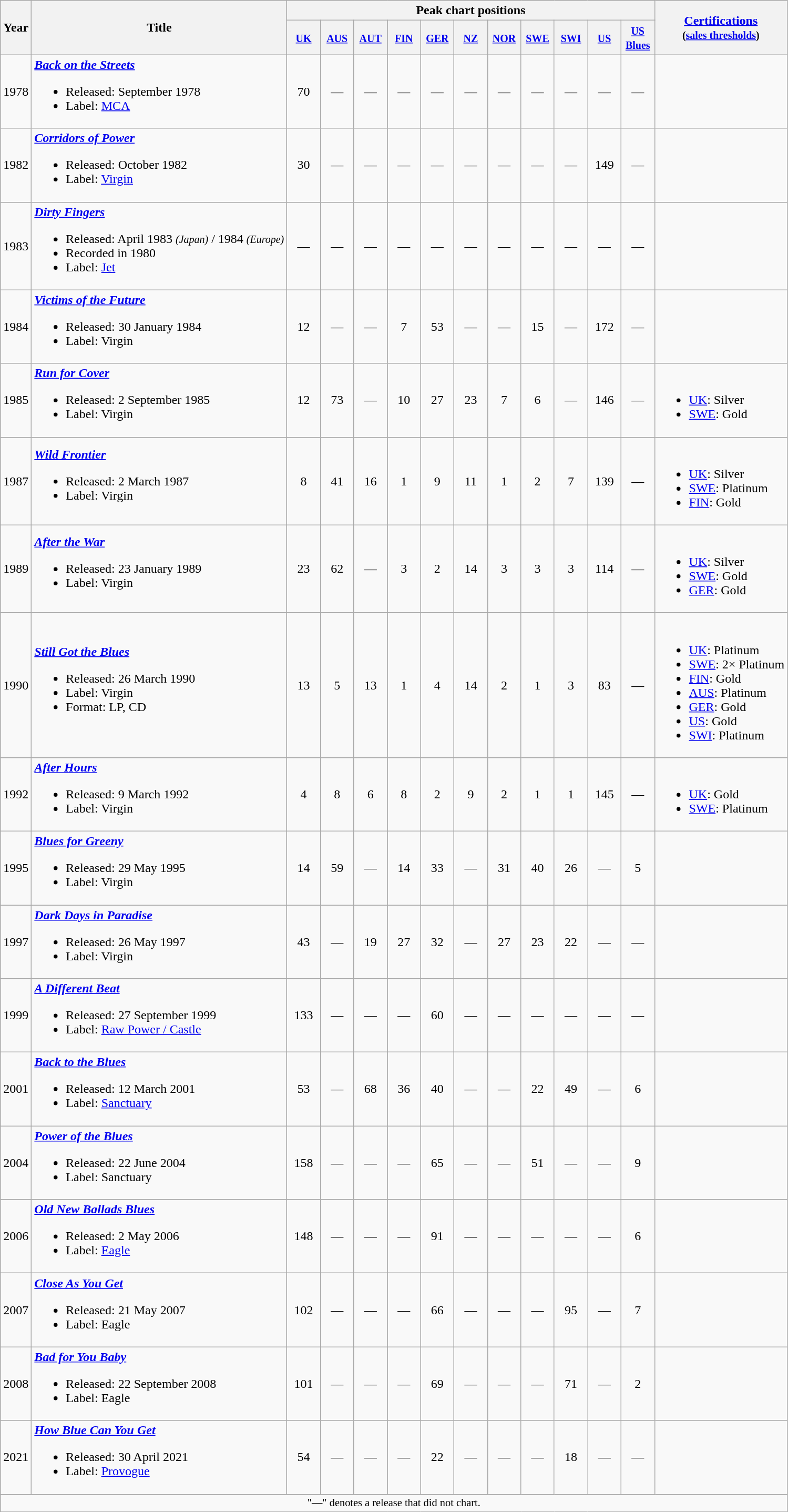<table class="wikitable">
<tr>
<th rowspan="2">Year</th>
<th rowspan="2">Title</th>
<th colspan="11">Peak chart positions</th>
<th rowspan="2"><a href='#'>Certifications</a><br><small>(<a href='#'>sales thresholds</a>)</small></th>
</tr>
<tr>
<th width="35"><small><a href='#'>UK</a></small><br></th>
<th width="35"><small><a href='#'>AUS</a></small><br></th>
<th width="35"><small><a href='#'>AUT</a></small><br></th>
<th width="35"><small><a href='#'>FIN</a></small><br></th>
<th width="35"><small><a href='#'>GER</a></small><br></th>
<th width="35"><small><a href='#'>NZ</a></small><br></th>
<th width="35"><small><a href='#'>NOR</a></small><br></th>
<th width="35"><small><a href='#'>SWE</a></small><br></th>
<th width="35"><small><a href='#'>SWI</a></small><br></th>
<th width="35"><small><a href='#'>US</a></small><br></th>
<th width="35"><small><a href='#'>US Blues</a></small><br></th>
</tr>
<tr>
<td>1978</td>
<td><strong><em><a href='#'>Back on the Streets</a></em></strong><br><ul><li>Released: September 1978</li><li>Label: <a href='#'>MCA</a></li></ul></td>
<td align="center">70</td>
<td align="center">—</td>
<td align="center">—</td>
<td align="center">—</td>
<td align="center">—</td>
<td align="center">—</td>
<td align="center">—</td>
<td align="center">—</td>
<td align="center">—</td>
<td align="center">—</td>
<td align="center">—</td>
<td></td>
</tr>
<tr>
<td>1982</td>
<td><strong><em><a href='#'>Corridors of Power</a></em></strong><br><ul><li>Released: October 1982</li><li>Label: <a href='#'>Virgin</a></li></ul></td>
<td align="center">30</td>
<td align="center">—</td>
<td align="center">—</td>
<td align="center">—</td>
<td align="center">—</td>
<td align="center">—</td>
<td align="center">—</td>
<td align="center">—</td>
<td align="center">—</td>
<td align="center">149</td>
<td align="center">—</td>
<td></td>
</tr>
<tr>
<td>1983</td>
<td><strong><em><a href='#'>Dirty Fingers</a></em></strong><br><ul><li>Released: April 1983 <small><em>(Japan)</em></small> / 1984 <small><em>(Europe)</em></small></li><li>Recorded in 1980</li><li>Label: <a href='#'>Jet</a></li></ul></td>
<td align="center">—</td>
<td align="center">—</td>
<td align="center">—</td>
<td align="center">—</td>
<td align="center">—</td>
<td align="center">—</td>
<td align="center">—</td>
<td align="center">—</td>
<td align="center">—</td>
<td align="center">—</td>
<td align="center">—</td>
<td></td>
</tr>
<tr>
<td>1984</td>
<td><strong><em><a href='#'>Victims of the Future</a></em></strong><br><ul><li>Released: 30 January 1984</li><li>Label: Virgin</li></ul></td>
<td align="center">12</td>
<td align="center">—</td>
<td align="center">—</td>
<td align="center">7</td>
<td align="center">53</td>
<td align="center">—</td>
<td align="center">—</td>
<td align="center">15</td>
<td align="center">—</td>
<td align="center">172</td>
<td align="center">—</td>
<td></td>
</tr>
<tr>
<td>1985</td>
<td><strong><em><a href='#'>Run for Cover</a></em></strong><br><ul><li>Released: 2 September 1985</li><li>Label: Virgin</li></ul></td>
<td align="center">12</td>
<td align="center">73</td>
<td align="center">—</td>
<td align="center">10</td>
<td align="center">27</td>
<td align="center">23</td>
<td align="center">7</td>
<td align="center">6</td>
<td align="center">—</td>
<td align="center">146</td>
<td align="center">—</td>
<td><br><ul><li><a href='#'>UK</a>: Silver</li><li><a href='#'>SWE</a>: Gold</li></ul></td>
</tr>
<tr>
<td>1987</td>
<td><strong><em><a href='#'>Wild Frontier</a></em></strong><br><ul><li>Released: 2 March 1987</li><li>Label: Virgin</li></ul></td>
<td align="center">8</td>
<td align="center">41</td>
<td align="center">16</td>
<td align="center">1</td>
<td align="center">9</td>
<td align="center">11</td>
<td align="center">1</td>
<td align="center">2</td>
<td align="center">7</td>
<td align="center">139</td>
<td align="center">—</td>
<td><br><ul><li><a href='#'>UK</a>: Silver</li><li><a href='#'>SWE</a>: Platinum</li><li><a href='#'>FIN</a>: Gold</li></ul></td>
</tr>
<tr>
<td>1989</td>
<td><strong><em><a href='#'>After the War</a></em></strong><br><ul><li>Released: 23 January 1989</li><li>Label: Virgin</li></ul></td>
<td align="center">23</td>
<td align="center">62</td>
<td align="center">—</td>
<td align="center">3</td>
<td align="center">2</td>
<td align="center">14</td>
<td align="center">3</td>
<td align="center">3</td>
<td align="center">3</td>
<td align="center">114</td>
<td align="center">—</td>
<td><br><ul><li><a href='#'>UK</a>: Silver</li><li><a href='#'>SWE</a>: Gold</li><li><a href='#'>GER</a>: Gold</li></ul></td>
</tr>
<tr>
<td>1990</td>
<td><strong><em><a href='#'>Still Got the Blues</a></em></strong><br><ul><li>Released: 26 March 1990</li><li>Label: Virgin</li><li>Format: LP, CD</li></ul></td>
<td align="center">13</td>
<td align="center">5</td>
<td align="center">13</td>
<td align="center">1</td>
<td align="center">4</td>
<td align="center">14</td>
<td align="center">2</td>
<td align="center">1</td>
<td align="center">3</td>
<td align="center">83</td>
<td align="center">—</td>
<td><br><ul><li><a href='#'>UK</a>: Platinum</li><li><a href='#'>SWE</a>: 2× Platinum</li><li><a href='#'>FIN</a>: Gold</li><li><a href='#'>AUS</a>: Platinum</li><li><a href='#'>GER</a>: Gold</li><li><a href='#'>US</a>: Gold</li><li><a href='#'>SWI</a>: Platinum</li></ul></td>
</tr>
<tr>
<td>1992</td>
<td><strong><em><a href='#'>After Hours</a></em></strong><br><ul><li>Released: 9 March 1992</li><li>Label: Virgin</li></ul></td>
<td align="center">4</td>
<td align="center">8</td>
<td align="center">6</td>
<td align="center">8</td>
<td align="center">2</td>
<td align="center">9</td>
<td align="center">2</td>
<td align="center">1</td>
<td align="center">1</td>
<td align="center">145</td>
<td align="center">—</td>
<td><br><ul><li><a href='#'>UK</a>: Gold</li><li><a href='#'>SWE</a>: Platinum</li></ul></td>
</tr>
<tr>
<td>1995</td>
<td><strong><em><a href='#'>Blues for Greeny</a></em></strong><br><ul><li>Released: 29 May 1995</li><li>Label: Virgin</li></ul></td>
<td align="center">14</td>
<td align="center">59</td>
<td align="center">—</td>
<td align="center">14</td>
<td align="center">33</td>
<td align="center">—</td>
<td align="center">31</td>
<td align="center">40</td>
<td align="center">26</td>
<td align="center">—</td>
<td align="center">5</td>
<td></td>
</tr>
<tr>
<td>1997</td>
<td><strong><em><a href='#'>Dark Days in Paradise</a></em></strong><br><ul><li>Released: 26 May 1997</li><li>Label: Virgin</li></ul></td>
<td align="center">43</td>
<td align="center">—</td>
<td align="center">19</td>
<td align="center">27</td>
<td align="center">32</td>
<td align="center">—</td>
<td align="center">27</td>
<td align="center">23</td>
<td align="center">22</td>
<td align="center">—</td>
<td align="center">—</td>
<td></td>
</tr>
<tr>
<td>1999</td>
<td><strong><em><a href='#'>A Different Beat</a></em></strong><br><ul><li>Released: 27 September 1999</li><li>Label: <a href='#'>Raw Power / Castle</a></li></ul></td>
<td align="center">133</td>
<td align="center">—</td>
<td align="center">—</td>
<td align="center">—</td>
<td align="center">60</td>
<td align="center">—</td>
<td align="center">—</td>
<td align="center">—</td>
<td align="center">—</td>
<td align="center">—</td>
<td align="center">—</td>
<td></td>
</tr>
<tr>
<td>2001</td>
<td><strong><em><a href='#'>Back to the Blues</a></em></strong><br><ul><li>Released: 12 March 2001</li><li>Label: <a href='#'>Sanctuary</a></li></ul></td>
<td align="center">53</td>
<td align="center">—</td>
<td align="center">68</td>
<td align="center">36</td>
<td align="center">40</td>
<td align="center">—</td>
<td align="center">—</td>
<td align="center">22</td>
<td align="center">49</td>
<td align="center">—</td>
<td align="center">6</td>
<td></td>
</tr>
<tr>
<td>2004</td>
<td><strong><em><a href='#'>Power of the Blues</a></em></strong><br><ul><li>Released: 22 June 2004</li><li>Label: Sanctuary</li></ul></td>
<td align="center">158</td>
<td align="center">—</td>
<td align="center">—</td>
<td align="center">—</td>
<td align="center">65</td>
<td align="center">—</td>
<td align="center">—</td>
<td align="center">51</td>
<td align="center">—</td>
<td align="center">—</td>
<td align="center">9</td>
<td></td>
</tr>
<tr>
<td>2006</td>
<td><strong><em><a href='#'>Old New Ballads Blues</a></em></strong><br><ul><li>Released: 2 May 2006</li><li>Label: <a href='#'>Eagle</a></li></ul></td>
<td align="center">148</td>
<td align="center">—</td>
<td align="center">—</td>
<td align="center">—</td>
<td align="center">91</td>
<td align="center">—</td>
<td align="center">—</td>
<td align="center">—</td>
<td align="center">—</td>
<td align="center">—</td>
<td align="center">6</td>
<td></td>
</tr>
<tr>
<td>2007</td>
<td><strong><em><a href='#'>Close As You Get</a></em></strong><br><ul><li>Released: 21 May 2007</li><li>Label: Eagle</li></ul></td>
<td align="center">102</td>
<td align="center">—</td>
<td align="center">—</td>
<td align="center">—</td>
<td align="center">66</td>
<td align="center">—</td>
<td align="center">—</td>
<td align="center">—</td>
<td align="center">95</td>
<td align="center">—</td>
<td align="center">7</td>
<td></td>
</tr>
<tr>
<td>2008</td>
<td><strong><em><a href='#'>Bad for You Baby</a></em></strong><br><ul><li>Released: 22 September 2008</li><li>Label: Eagle</li></ul></td>
<td align="center">101</td>
<td align="center">—</td>
<td align="center">—</td>
<td align="center">—</td>
<td align="center">69</td>
<td align="center">—</td>
<td align="center">—</td>
<td align="center">—</td>
<td align="center">71</td>
<td align="center">—</td>
<td align="center">2</td>
<td></td>
</tr>
<tr>
<td>2021</td>
<td><strong><em><a href='#'>How Blue Can You Get</a></em></strong><br><ul><li>Released: 30 April 2021</li><li>Label: <a href='#'>Provogue</a></li></ul></td>
<td align="center">54</td>
<td align="center">—</td>
<td align="center">—</td>
<td align="center">—</td>
<td align="center">22</td>
<td align="center">—</td>
<td align="center">—</td>
<td align="center">—</td>
<td align="center">18</td>
<td align="center">—</td>
<td align="center">—</td>
<td></td>
</tr>
<tr>
<td align="center" colspan="14" style="font-size: 85%">"—" denotes a release that did not chart.</td>
</tr>
</table>
